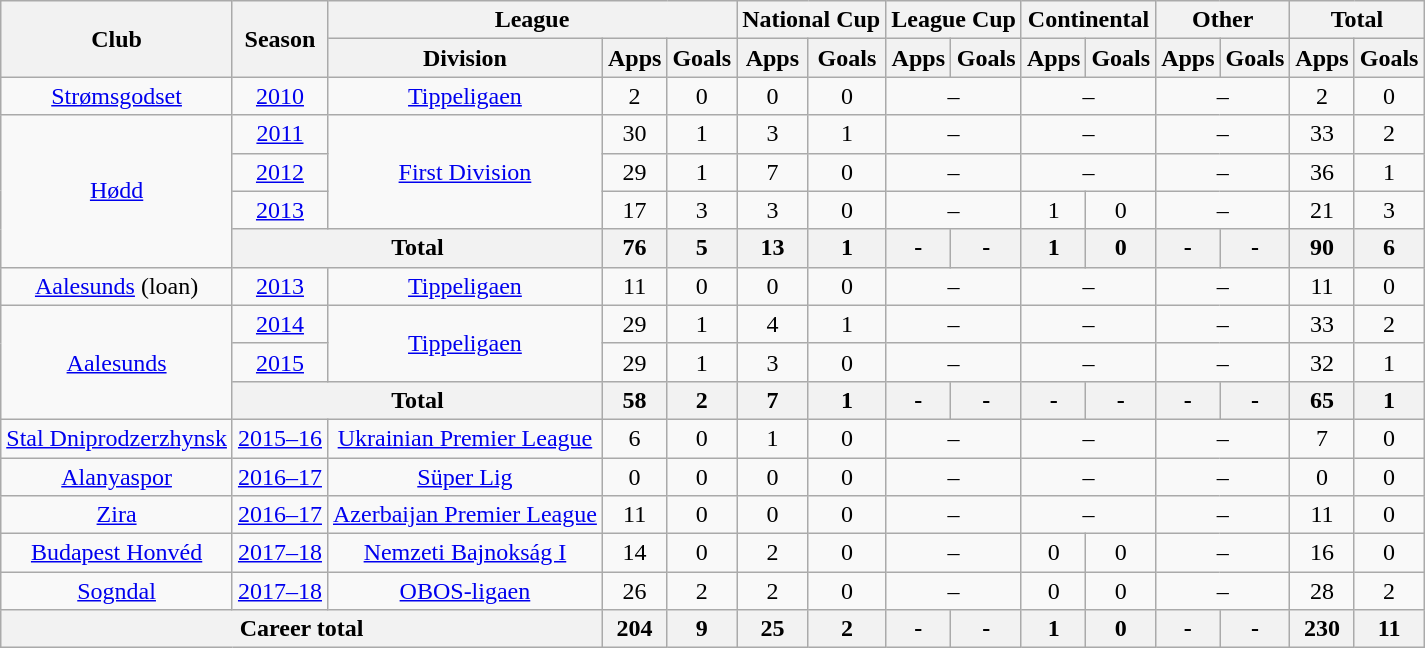<table class="wikitable" style="text-align: center;">
<tr>
<th rowspan="2">Club</th>
<th rowspan="2">Season</th>
<th colspan="3">League</th>
<th colspan="2">National Cup</th>
<th colspan="2">League Cup</th>
<th colspan="2">Continental</th>
<th colspan="2">Other</th>
<th colspan="2">Total</th>
</tr>
<tr>
<th>Division</th>
<th>Apps</th>
<th>Goals</th>
<th>Apps</th>
<th>Goals</th>
<th>Apps</th>
<th>Goals</th>
<th>Apps</th>
<th>Goals</th>
<th>Apps</th>
<th>Goals</th>
<th>Apps</th>
<th>Goals</th>
</tr>
<tr>
<td valign="center"><a href='#'>Strømsgodset</a></td>
<td><a href='#'>2010</a></td>
<td><a href='#'>Tippeligaen</a></td>
<td>2</td>
<td>0</td>
<td>0</td>
<td>0</td>
<td colspan="2">–</td>
<td colspan="2">–</td>
<td colspan="2">–</td>
<td>2</td>
<td>0</td>
</tr>
<tr>
<td rowspan="4" valign="center"><a href='#'>Hødd</a></td>
<td><a href='#'>2011</a></td>
<td rowspan="3" valign="center"><a href='#'>First Division</a></td>
<td>30</td>
<td>1</td>
<td>3</td>
<td>1</td>
<td colspan="2">–</td>
<td colspan="2">–</td>
<td colspan="2">–</td>
<td>33</td>
<td>2</td>
</tr>
<tr>
<td><a href='#'>2012</a></td>
<td>29</td>
<td>1</td>
<td>7</td>
<td>0</td>
<td colspan="2">–</td>
<td colspan="2">–</td>
<td colspan="2">–</td>
<td>36</td>
<td>1</td>
</tr>
<tr>
<td><a href='#'>2013</a></td>
<td>17</td>
<td>3</td>
<td>3</td>
<td>0</td>
<td colspan="2">–</td>
<td>1</td>
<td>0</td>
<td colspan="2">–</td>
<td>21</td>
<td>3</td>
</tr>
<tr>
<th colspan="2">Total</th>
<th>76</th>
<th>5</th>
<th>13</th>
<th>1</th>
<th>-</th>
<th>-</th>
<th>1</th>
<th>0</th>
<th>-</th>
<th>-</th>
<th>90</th>
<th>6</th>
</tr>
<tr>
<td valign="center"><a href='#'>Aalesunds</a> (loan)</td>
<td><a href='#'>2013</a></td>
<td><a href='#'>Tippeligaen</a></td>
<td>11</td>
<td>0</td>
<td>0</td>
<td>0</td>
<td colspan="2">–</td>
<td colspan="2">–</td>
<td colspan="2">–</td>
<td>11</td>
<td>0</td>
</tr>
<tr>
<td rowspan="3" valign="center"><a href='#'>Aalesunds</a></td>
<td><a href='#'>2014</a></td>
<td rowspan="2" valign="center"><a href='#'>Tippeligaen</a></td>
<td>29</td>
<td>1</td>
<td>4</td>
<td>1</td>
<td colspan="2">–</td>
<td colspan="2">–</td>
<td colspan="2">–</td>
<td>33</td>
<td>2</td>
</tr>
<tr>
<td><a href='#'>2015</a></td>
<td>29</td>
<td>1</td>
<td>3</td>
<td>0</td>
<td colspan="2">–</td>
<td colspan="2">–</td>
<td colspan="2">–</td>
<td>32</td>
<td>1</td>
</tr>
<tr>
<th colspan="2">Total</th>
<th>58</th>
<th>2</th>
<th>7</th>
<th>1</th>
<th>-</th>
<th>-</th>
<th>-</th>
<th>-</th>
<th>-</th>
<th>-</th>
<th>65</th>
<th>1</th>
</tr>
<tr>
<td valign="center"><a href='#'>Stal Dniprodzerzhynsk</a></td>
<td><a href='#'>2015–16</a></td>
<td><a href='#'>Ukrainian Premier League</a></td>
<td>6</td>
<td>0</td>
<td>1</td>
<td>0</td>
<td colspan="2">–</td>
<td colspan="2">–</td>
<td colspan="2">–</td>
<td>7</td>
<td>0</td>
</tr>
<tr>
<td valign="center"><a href='#'>Alanyaspor</a></td>
<td><a href='#'>2016–17</a></td>
<td><a href='#'>Süper Lig</a></td>
<td>0</td>
<td>0</td>
<td>0</td>
<td>0</td>
<td colspan="2">–</td>
<td colspan="2">–</td>
<td colspan="2">–</td>
<td>0</td>
<td>0</td>
</tr>
<tr>
<td valign="center"><a href='#'>Zira</a></td>
<td><a href='#'>2016–17</a></td>
<td><a href='#'>Azerbaijan Premier League</a></td>
<td>11</td>
<td>0</td>
<td>0</td>
<td>0</td>
<td colspan="2">–</td>
<td colspan="2">–</td>
<td colspan="2">–</td>
<td>11</td>
<td>0</td>
</tr>
<tr>
<td valign="center"><a href='#'>Budapest Honvéd</a></td>
<td><a href='#'>2017–18</a></td>
<td><a href='#'>Nemzeti Bajnokság I</a></td>
<td>14</td>
<td>0</td>
<td>2</td>
<td>0</td>
<td colspan="2">–</td>
<td>0</td>
<td>0</td>
<td colspan="2">–</td>
<td>16</td>
<td>0</td>
</tr>
<tr>
<td valign="center"><a href='#'>Sogndal</a></td>
<td><a href='#'>2017–18</a></td>
<td><a href='#'>OBOS-ligaen</a></td>
<td>26</td>
<td>2</td>
<td>2</td>
<td>0</td>
<td colspan="2">–</td>
<td>0</td>
<td>0</td>
<td colspan="2">–</td>
<td>28</td>
<td>2</td>
</tr>
<tr>
<th colspan="3">Career total</th>
<th>204</th>
<th>9</th>
<th>25</th>
<th>2</th>
<th>-</th>
<th>-</th>
<th>1</th>
<th>0</th>
<th>-</th>
<th>-</th>
<th>230</th>
<th>11</th>
</tr>
</table>
